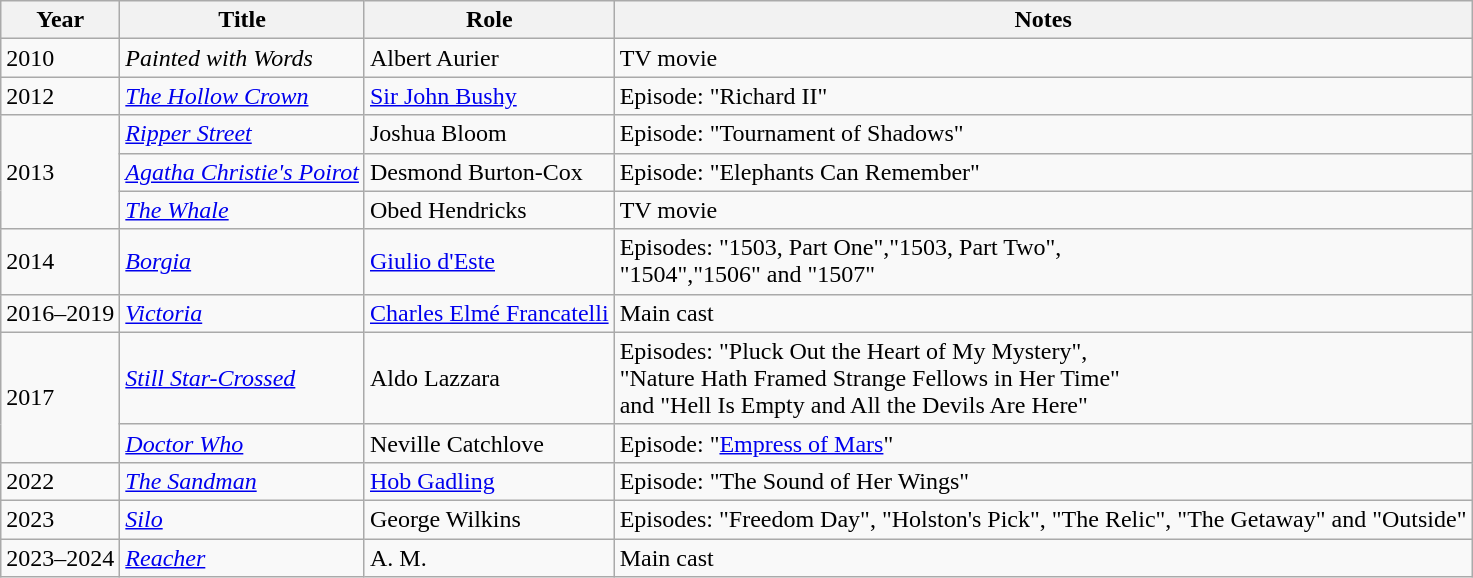<table class="wikitable sortable">
<tr>
<th>Year</th>
<th>Title</th>
<th>Role</th>
<th class="unsortable">Notes</th>
</tr>
<tr>
<td>2010</td>
<td><em>Painted with Words</em></td>
<td>Albert Aurier</td>
<td>TV movie</td>
</tr>
<tr>
<td>2012</td>
<td><em><a href='#'>The Hollow Crown</a></em></td>
<td><a href='#'>Sir John Bushy</a></td>
<td>Episode: "Richard II"</td>
</tr>
<tr>
<td rowspan="3">2013</td>
<td><em><a href='#'>Ripper Street</a></em></td>
<td>Joshua Bloom</td>
<td>Episode: "Tournament of Shadows"</td>
</tr>
<tr>
<td><em><a href='#'>Agatha Christie's Poirot</a></em></td>
<td>Desmond Burton-Cox</td>
<td>Episode: "Elephants Can Remember"</td>
</tr>
<tr>
<td><em><a href='#'>The Whale</a></em></td>
<td>Obed Hendricks</td>
<td>TV movie</td>
</tr>
<tr>
<td>2014</td>
<td><em><a href='#'>Borgia</a></em></td>
<td><a href='#'>Giulio d'Este</a></td>
<td>Episodes: "1503, Part One","1503, Part Two",<br>"1504","1506" and "1507"</td>
</tr>
<tr>
<td>2016–2019</td>
<td><em><a href='#'>Victoria</a></em></td>
<td><a href='#'>Charles Elmé Francatelli</a></td>
<td>Main cast</td>
</tr>
<tr>
<td rowspan="2">2017</td>
<td><em><a href='#'>Still Star-Crossed</a></em></td>
<td>Aldo Lazzara</td>
<td>Episodes: "Pluck Out the Heart of My Mystery",<br>"Nature Hath Framed Strange Fellows in Her Time"<br> and "Hell Is Empty and All the Devils Are Here"</td>
</tr>
<tr>
<td><em><a href='#'>Doctor Who</a></em></td>
<td>Neville Catchlove</td>
<td>Episode: "<a href='#'>Empress of Mars</a>"</td>
</tr>
<tr>
<td>2022</td>
<td><a href='#'><em>The Sandman</em></a></td>
<td><a href='#'>Hob Gadling</a></td>
<td>Episode: "The Sound of Her Wings"</td>
</tr>
<tr>
<td>2023</td>
<td><a href='#'><em>Silo</em></a></td>
<td>George Wilkins</td>
<td>Episodes: "Freedom Day", "Holston's Pick", "The Relic", "The Getaway" and "Outside"</td>
</tr>
<tr>
<td>2023–2024</td>
<td><em><a href='#'>Reacher</a></em></td>
<td>A. M.</td>
<td>Main cast</td>
</tr>
</table>
